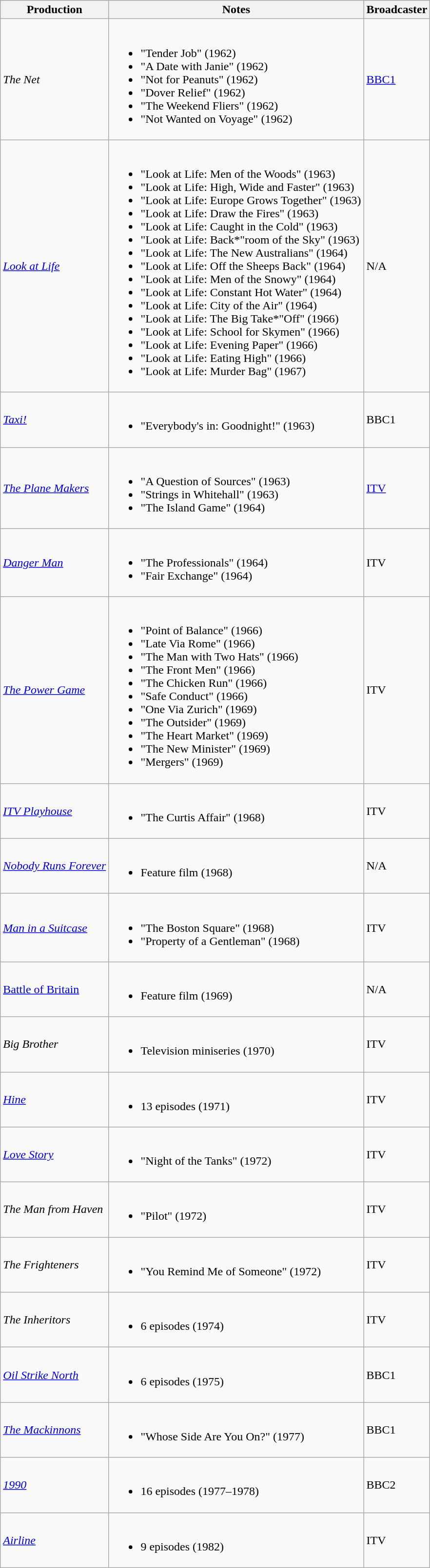<table class="wikitable">
<tr style="background:#ccc; text-align:center;">
<th>Production</th>
<th>Notes</th>
<th>Broadcaster</th>
</tr>
<tr>
<td><em>The Net</em></td>
<td><br><ul><li>"Tender Job" (1962)</li><li>"A Date with Janie" (1962)</li><li>"Not for Peanuts" (1962)</li><li>"Dover Relief" (1962)</li><li>"The Weekend Fliers" (1962)</li><li>"Not Wanted on Voyage" (1962)</li></ul></td>
<td><a href='#'>BBC1</a></td>
</tr>
<tr>
<td><em><a href='#'>Look at Life</a></em></td>
<td><br><ul><li>"Look at Life: Men of the Woods" (1963)</li><li>"Look at Life: High, Wide and Faster" (1963)</li><li>"Look at Life: Europe Grows Together" (1963)</li><li>"Look at Life: Draw the Fires" (1963)</li><li>"Look at Life: Caught in the Cold" (1963)</li><li>"Look at Life: Back*"room of the Sky" (1963)</li><li>"Look at Life: The New Australians" (1964)</li><li>"Look at Life: Off the Sheeps Back" (1964)</li><li>"Look at Life: Men of the Snowy" (1964)</li><li>"Look at Life: Constant Hot Water" (1964)</li><li>"Look at Life: City of the Air" (1964)</li><li>"Look at Life: The Big Take*"Off" (1966)</li><li>"Look at Life: School for Skymen" (1966)</li><li>"Look at Life: Evening Paper" (1966)</li><li>"Look at Life: Eating High" (1966)</li><li>"Look at Life: Murder Bag" (1967)</li></ul></td>
<td>N/A</td>
</tr>
<tr>
<td><em><a href='#'>Taxi!</a></em></td>
<td><br><ul><li>"Everybody's in: Goodnight!" (1963)</li></ul></td>
<td>BBC1</td>
</tr>
<tr>
<td><em><a href='#'>The Plane Makers</a></em></td>
<td><br><ul><li>"A Question of Sources" (1963)</li><li>"Strings in Whitehall" (1963)</li><li>"The Island Game" (1964)</li></ul></td>
<td><a href='#'>ITV</a></td>
</tr>
<tr>
<td><em><a href='#'>Danger Man</a></em></td>
<td><br><ul><li>"The Professionals" (1964)</li><li>"Fair Exchange" (1964)</li></ul></td>
<td>ITV</td>
</tr>
<tr>
<td><em><a href='#'>The Power Game</a></em></td>
<td><br><ul><li>"Point of Balance" (1966)</li><li>"Late Via Rome" (1966)</li><li>"The Man with Two Hats" (1966)</li><li>"The Front Men" (1966)</li><li>"The Chicken Run" (1966)</li><li>"Safe Conduct" (1966)</li><li>"One Via Zurich" (1969)</li><li>"The Outsider" (1969)</li><li>"The Heart Market" (1969)</li><li>"The New Minister" (1969)</li><li>"Mergers" (1969)</li></ul></td>
<td>ITV</td>
</tr>
<tr>
<td><em><a href='#'>ITV Playhouse</a></em></td>
<td><br><ul><li>"The Curtis Affair" (1968)</li></ul></td>
<td>ITV</td>
</tr>
<tr>
<td><em><a href='#'>Nobody Runs Forever</a></em></td>
<td><br><ul><li>Feature film (1968)</li></ul></td>
<td>N/A</td>
</tr>
<tr>
<td><em><a href='#'>Man in a Suitcase</a></em></td>
<td><br><ul><li>"The Boston Square" (1968)</li><li>"Property of a Gentleman" (1968)</li></ul></td>
<td>ITV</td>
</tr>
<tr>
<td><a href='#'>Battle of Britain</a></td>
<td><br><ul><li>Feature film (1969)</li></ul></td>
<td>N/A</td>
</tr>
<tr>
<td><em>Big Brother</em></td>
<td><br><ul><li>Television miniseries (1970)</li></ul></td>
<td>ITV</td>
</tr>
<tr>
<td><em><a href='#'>Hine</a></em></td>
<td><br><ul><li>13 episodes (1971)</li></ul></td>
<td>ITV</td>
</tr>
<tr>
<td><em><a href='#'>Love Story</a></em></td>
<td><br><ul><li>"Night of the Tanks" (1972)</li></ul></td>
<td>ITV</td>
</tr>
<tr>
<td><em>The Man from Haven</em></td>
<td><br><ul><li>"Pilot" (1972)</li></ul></td>
<td>ITV</td>
</tr>
<tr>
<td><em>The Frighteners</em></td>
<td><br><ul><li>"You Remind Me of Someone" (1972)</li></ul></td>
<td>ITV</td>
</tr>
<tr>
<td><em>The Inheritors</em></td>
<td><br><ul><li>6 episodes (1974)</li></ul></td>
<td>ITV</td>
</tr>
<tr>
<td><em><a href='#'>Oil Strike North</a></em></td>
<td><br><ul><li>6 episodes (1975)</li></ul></td>
<td>BBC1</td>
</tr>
<tr>
<td><em><a href='#'>The Mackinnons</a></em></td>
<td><br><ul><li>"Whose Side Are You On?" (1977)</li></ul></td>
<td>BBC1</td>
</tr>
<tr>
<td><em><a href='#'>1990</a></em></td>
<td><br><ul><li>16 episodes (1977–1978)</li></ul></td>
<td>BBC2</td>
</tr>
<tr>
<td><em><a href='#'>Airline</a></em></td>
<td><br><ul><li>9 episodes (1982)</li></ul></td>
<td>ITV</td>
</tr>
</table>
